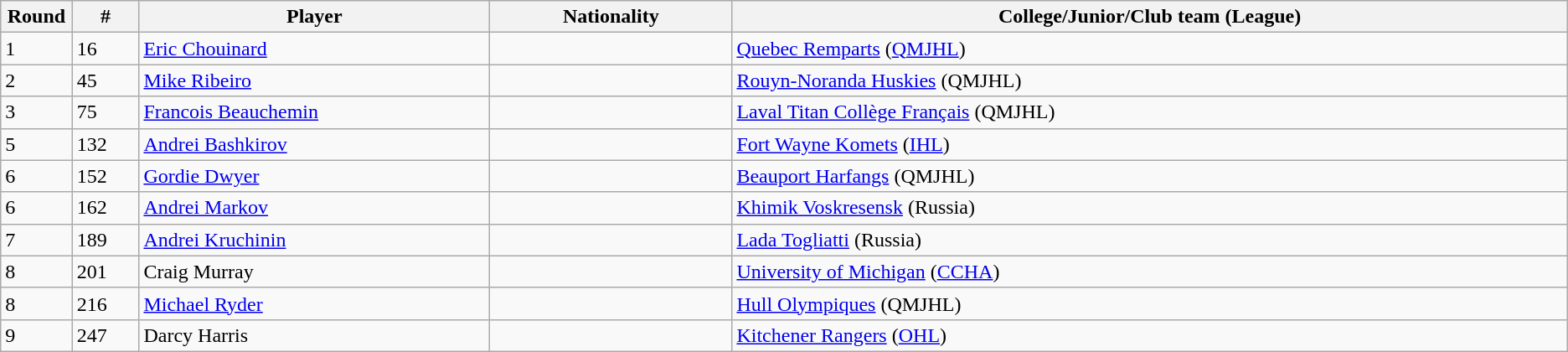<table class="wikitable">
<tr align="center">
<th bgcolor="#DDDDFF" width="4.0%">Round</th>
<th bgcolor="#DDDDFF" width="4.0%">#</th>
<th bgcolor="#DDDDFF" width="21.0%">Player</th>
<th bgcolor="#DDDDFF" width="14.5%">Nationality</th>
<th bgcolor="#DDDDFF" width="50.0%">College/Junior/Club team (League)</th>
</tr>
<tr>
<td>1</td>
<td>16</td>
<td><a href='#'>Eric Chouinard</a></td>
<td></td>
<td><a href='#'>Quebec Remparts</a> (<a href='#'>QMJHL</a>)</td>
</tr>
<tr>
<td>2</td>
<td>45</td>
<td><a href='#'>Mike Ribeiro</a></td>
<td></td>
<td><a href='#'>Rouyn-Noranda Huskies</a> (QMJHL)</td>
</tr>
<tr>
<td>3</td>
<td>75</td>
<td><a href='#'>Francois Beauchemin</a></td>
<td></td>
<td><a href='#'>Laval Titan Collège Français</a> (QMJHL)</td>
</tr>
<tr>
<td>5</td>
<td>132</td>
<td><a href='#'>Andrei Bashkirov</a></td>
<td></td>
<td><a href='#'>Fort Wayne Komets</a> (<a href='#'>IHL</a>)</td>
</tr>
<tr>
<td>6</td>
<td>152</td>
<td><a href='#'>Gordie Dwyer</a></td>
<td></td>
<td><a href='#'>Beauport Harfangs</a> (QMJHL)</td>
</tr>
<tr>
<td>6</td>
<td>162</td>
<td><a href='#'>Andrei Markov</a></td>
<td></td>
<td><a href='#'>Khimik Voskresensk</a> (Russia)</td>
</tr>
<tr>
<td>7</td>
<td>189</td>
<td><a href='#'>Andrei Kruchinin</a></td>
<td></td>
<td><a href='#'>Lada Togliatti</a> (Russia)</td>
</tr>
<tr>
<td>8</td>
<td>201</td>
<td>Craig Murray</td>
<td></td>
<td><a href='#'>University of Michigan</a> (<a href='#'>CCHA</a>)</td>
</tr>
<tr>
<td>8</td>
<td>216</td>
<td><a href='#'>Michael Ryder</a></td>
<td></td>
<td><a href='#'>Hull Olympiques</a> (QMJHL)</td>
</tr>
<tr>
<td>9</td>
<td>247</td>
<td>Darcy Harris</td>
<td></td>
<td><a href='#'>Kitchener Rangers</a> (<a href='#'>OHL</a>)</td>
</tr>
</table>
